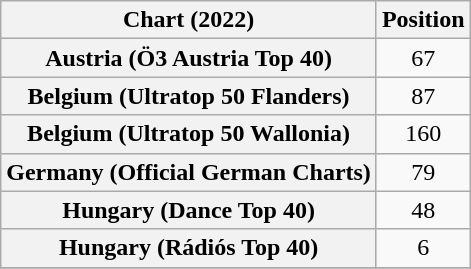<table class="wikitable sortable plainrowheaders" style="text-align:center">
<tr>
<th scope="col">Chart (2022)</th>
<th scope="col">Position</th>
</tr>
<tr>
<th scope="row">Austria (Ö3 Austria Top 40)</th>
<td>67</td>
</tr>
<tr>
<th scope="row">Belgium (Ultratop 50 Flanders)</th>
<td>87</td>
</tr>
<tr>
<th scope="row">Belgium (Ultratop 50 Wallonia)</th>
<td>160</td>
</tr>
<tr>
<th scope="row">Germany (Official German Charts)</th>
<td>79</td>
</tr>
<tr>
<th scope="row">Hungary (Dance Top 40)</th>
<td>48</td>
</tr>
<tr>
<th scope="row">Hungary (Rádiós Top 40)</th>
<td>6</td>
</tr>
<tr>
</tr>
</table>
